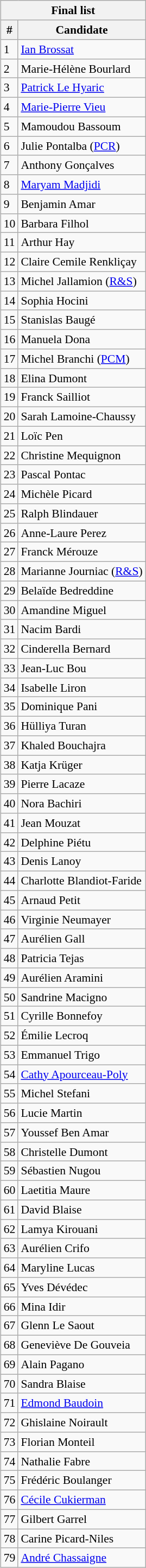<table class="wikitable mw-collapsible mw-collapsed" style="font-size:90%; float:right; padding:5px">
<tr>
<th colspan="2">Final list</th>
</tr>
<tr>
<th>#</th>
<th>Candidate</th>
</tr>
<tr>
<td>1</td>
<td><a href='#'>Ian Brossat</a></td>
</tr>
<tr>
<td>2</td>
<td>Marie-Hélène Bourlard</td>
</tr>
<tr>
<td>3</td>
<td><a href='#'>Patrick Le Hyaric</a></td>
</tr>
<tr>
<td>4</td>
<td><a href='#'>Marie-Pierre Vieu</a></td>
</tr>
<tr>
<td>5</td>
<td>Mamoudou Bassoum</td>
</tr>
<tr>
<td>6</td>
<td>Julie Pontalba (<a href='#'>PCR</a>)</td>
</tr>
<tr>
<td>7</td>
<td>Anthony Gonçalves</td>
</tr>
<tr>
<td>8</td>
<td><a href='#'>Maryam Madjidi</a></td>
</tr>
<tr>
<td>9</td>
<td>Benjamin Amar</td>
</tr>
<tr>
<td>10</td>
<td>Barbara Filhol</td>
</tr>
<tr>
<td>11</td>
<td>Arthur Hay</td>
</tr>
<tr>
<td>12</td>
<td>Claire Cemile Renkliçay</td>
</tr>
<tr>
<td>13</td>
<td>Michel Jallamion (<a href='#'>R&S</a>)</td>
</tr>
<tr>
<td>14</td>
<td>Sophia Hocini</td>
</tr>
<tr>
<td>15</td>
<td>Stanislas Baugé</td>
</tr>
<tr>
<td>16</td>
<td>Manuela Dona</td>
</tr>
<tr>
<td>17</td>
<td>Michel Branchi (<a href='#'>PCM</a>)</td>
</tr>
<tr>
<td>18</td>
<td>Elina Dumont</td>
</tr>
<tr>
<td>19</td>
<td>Franck Sailliot</td>
</tr>
<tr>
<td>20</td>
<td>Sarah Lamoine-Chaussy</td>
</tr>
<tr>
<td>21</td>
<td>Loïc Pen</td>
</tr>
<tr>
<td>22</td>
<td>Christine Mequignon</td>
</tr>
<tr>
<td>23</td>
<td>Pascal Pontac</td>
</tr>
<tr>
<td>24</td>
<td>Michèle Picard</td>
</tr>
<tr>
<td>25</td>
<td>Ralph Blindauer</td>
</tr>
<tr>
<td>26</td>
<td>Anne-Laure Perez</td>
</tr>
<tr>
<td>27</td>
<td>Franck Mérouze</td>
</tr>
<tr>
<td>28</td>
<td>Marianne Journiac (<a href='#'>R&S</a>)</td>
</tr>
<tr>
<td>29</td>
<td>Belaïde Bedreddine</td>
</tr>
<tr>
<td>30</td>
<td>Amandine Miguel</td>
</tr>
<tr>
<td>31</td>
<td>Nacim Bardi</td>
</tr>
<tr>
<td>32</td>
<td>Cinderella Bernard</td>
</tr>
<tr>
<td>33</td>
<td>Jean-Luc Bou</td>
</tr>
<tr>
<td>34</td>
<td>Isabelle Liron</td>
</tr>
<tr>
<td>35</td>
<td>Dominique Pani</td>
</tr>
<tr>
<td>36</td>
<td>Hülliya Turan</td>
</tr>
<tr>
<td>37</td>
<td>Khaled Bouchajra</td>
</tr>
<tr>
<td>38</td>
<td>Katja Krüger</td>
</tr>
<tr>
<td>39</td>
<td>Pierre Lacaze</td>
</tr>
<tr>
<td>40</td>
<td>Nora Bachiri</td>
</tr>
<tr>
<td>41</td>
<td>Jean Mouzat</td>
</tr>
<tr>
<td>42</td>
<td>Delphine Piétu</td>
</tr>
<tr>
<td>43</td>
<td>Denis Lanoy</td>
</tr>
<tr>
<td>44</td>
<td>Charlotte Blandiot-Faride</td>
</tr>
<tr>
<td>45</td>
<td>Arnaud Petit</td>
</tr>
<tr>
<td>46</td>
<td>Virginie Neumayer</td>
</tr>
<tr>
<td>47</td>
<td>Aurélien Gall</td>
</tr>
<tr>
<td>48</td>
<td>Patricia Tejas</td>
</tr>
<tr>
<td>49</td>
<td>Aurélien Aramini</td>
</tr>
<tr>
<td>50</td>
<td>Sandrine Macigno</td>
</tr>
<tr>
<td>51</td>
<td>Cyrille Bonnefoy</td>
</tr>
<tr>
<td>52</td>
<td>Émilie Lecroq</td>
</tr>
<tr>
<td>53</td>
<td>Emmanuel Trigo</td>
</tr>
<tr>
<td>54</td>
<td><a href='#'>Cathy Apourceau-Poly</a></td>
</tr>
<tr>
<td>55</td>
<td>Michel Stefani</td>
</tr>
<tr>
<td>56</td>
<td>Lucie Martin</td>
</tr>
<tr>
<td>57</td>
<td>Youssef Ben Amar</td>
</tr>
<tr>
<td>58</td>
<td>Christelle Dumont</td>
</tr>
<tr>
<td>59</td>
<td>Sébastien Nugou</td>
</tr>
<tr>
<td>60</td>
<td>Laetitia Maure</td>
</tr>
<tr>
<td>61</td>
<td>David Blaise</td>
</tr>
<tr>
<td>62</td>
<td>Lamya Kirouani</td>
</tr>
<tr>
<td>63</td>
<td>Aurélien Crifo</td>
</tr>
<tr>
<td>64</td>
<td>Maryline Lucas</td>
</tr>
<tr>
<td>65</td>
<td>Yves Dévédec</td>
</tr>
<tr>
<td>66</td>
<td>Mina Idir</td>
</tr>
<tr>
<td>67</td>
<td>Glenn Le Saout</td>
</tr>
<tr>
<td>68</td>
<td>Geneviève De Gouveia</td>
</tr>
<tr>
<td>69</td>
<td>Alain Pagano</td>
</tr>
<tr>
<td>70</td>
<td>Sandra Blaise</td>
</tr>
<tr>
<td>71</td>
<td><a href='#'>Edmond Baudoin</a></td>
</tr>
<tr>
<td>72</td>
<td>Ghislaine Noirault</td>
</tr>
<tr>
<td>73</td>
<td>Florian Monteil</td>
</tr>
<tr>
<td>74</td>
<td>Nathalie Fabre</td>
</tr>
<tr>
<td>75</td>
<td>Frédéric Boulanger</td>
</tr>
<tr>
<td>76</td>
<td><a href='#'>Cécile Cukierman</a></td>
</tr>
<tr>
<td>77</td>
<td>Gilbert Garrel</td>
</tr>
<tr>
<td>78</td>
<td>Carine Picard-Niles</td>
</tr>
<tr>
<td>79</td>
<td><a href='#'>André Chassaigne</a></td>
</tr>
</table>
